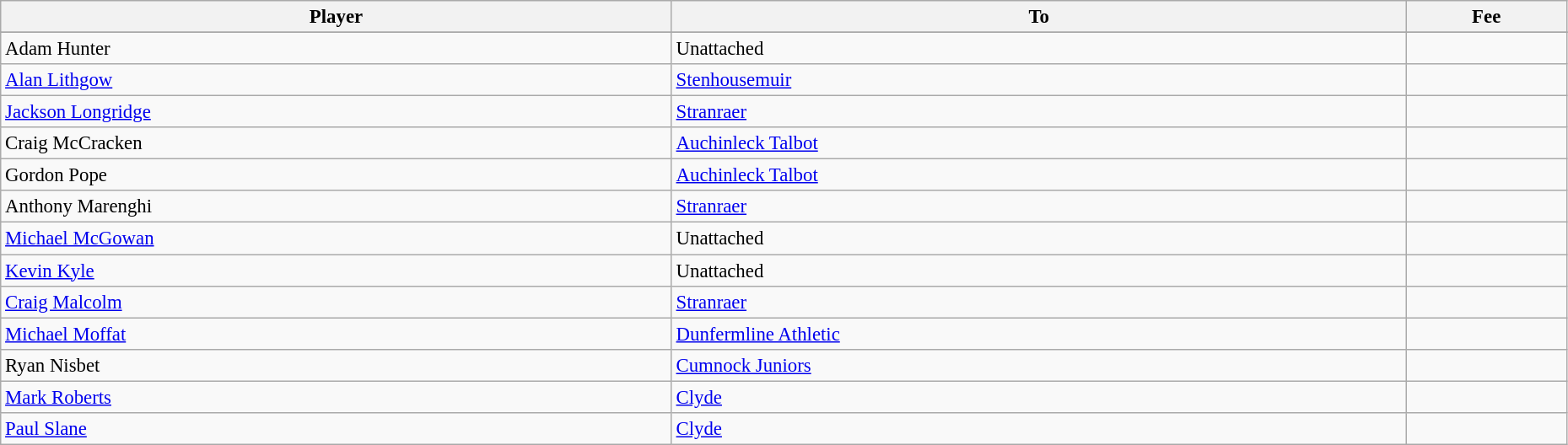<table class="wikitable" style="text-align:center; font-size:95%;width:98%; text-align:left">
<tr>
<th>Player</th>
<th>To</th>
<th>Fee</th>
</tr>
<tr>
</tr>
<tr>
<td> Adam Hunter</td>
<td>Unattached</td>
<td></td>
</tr>
<tr>
<td> <a href='#'>Alan Lithgow</a></td>
<td> <a href='#'>Stenhousemuir</a></td>
<td></td>
</tr>
<tr>
<td> <a href='#'>Jackson Longridge</a></td>
<td> <a href='#'>Stranraer</a></td>
<td></td>
</tr>
<tr>
<td> Craig McCracken</td>
<td> <a href='#'>Auchinleck Talbot</a></td>
<td></td>
</tr>
<tr>
<td> Gordon Pope</td>
<td> <a href='#'>Auchinleck Talbot</a></td>
<td></td>
</tr>
<tr>
<td>  Anthony Marenghi</td>
<td> <a href='#'>Stranraer</a></td>
<td></td>
</tr>
<tr>
<td> <a href='#'>Michael McGowan</a></td>
<td>Unattached</td>
<td></td>
</tr>
<tr>
<td> <a href='#'>Kevin Kyle</a></td>
<td>Unattached</td>
<td></td>
</tr>
<tr>
<td> <a href='#'>Craig Malcolm</a></td>
<td> <a href='#'>Stranraer</a></td>
<td></td>
</tr>
<tr>
<td> <a href='#'>Michael Moffat</a></td>
<td> <a href='#'>Dunfermline Athletic</a></td>
<td></td>
</tr>
<tr>
<td> Ryan Nisbet</td>
<td> <a href='#'>Cumnock Juniors</a></td>
<td></td>
</tr>
<tr>
<td> <a href='#'>Mark Roberts</a></td>
<td> <a href='#'>Clyde</a></td>
<td></td>
</tr>
<tr>
<td> <a href='#'>Paul Slane</a></td>
<td> <a href='#'>Clyde</a></td>
<td></td>
</tr>
</table>
